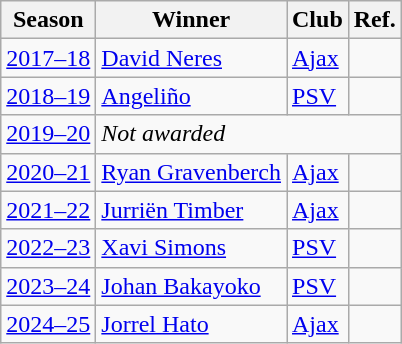<table class="wikitable">
<tr>
<th>Season</th>
<th>Winner</th>
<th>Club</th>
<th>Ref.</th>
</tr>
<tr>
<td><a href='#'>2017–18</a></td>
<td> <a href='#'>David Neres</a></td>
<td><a href='#'>Ajax</a></td>
<td></td>
</tr>
<tr>
<td><a href='#'>2018–19</a></td>
<td> <a href='#'>Angeliño</a></td>
<td><a href='#'>PSV</a></td>
<td></td>
</tr>
<tr>
<td><a href='#'>2019–20</a></td>
<td colspan="3"><em>Not awarded</em></td>
</tr>
<tr>
<td><a href='#'>2020–21</a></td>
<td> <a href='#'>Ryan Gravenberch</a></td>
<td><a href='#'>Ajax</a></td>
<td></td>
</tr>
<tr>
<td><a href='#'>2021–22</a></td>
<td> <a href='#'>Jurriën Timber</a></td>
<td><a href='#'>Ajax</a></td>
<td></td>
</tr>
<tr>
<td><a href='#'>2022–23</a></td>
<td> <a href='#'>Xavi Simons</a></td>
<td><a href='#'>PSV</a></td>
<td></td>
</tr>
<tr>
<td><a href='#'>2023–24</a></td>
<td> <a href='#'>Johan Bakayoko</a></td>
<td><a href='#'>PSV</a></td>
<td></td>
</tr>
<tr>
<td><a href='#'>2024–25</a></td>
<td> <a href='#'>Jorrel Hato</a></td>
<td><a href='#'>Ajax</a></td>
<td></td>
</tr>
</table>
